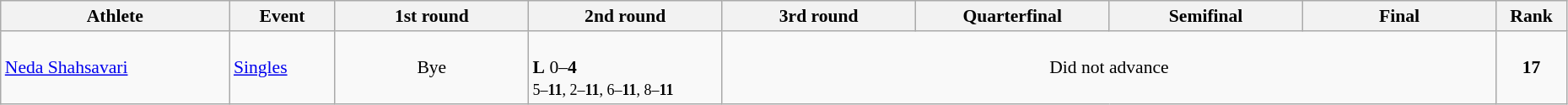<table class="wikitable" width="98%" style="text-align:left; font-size:90%">
<tr>
<th width="13%">Athlete</th>
<th width="6%">Event</th>
<th width="11%">1st round</th>
<th width="11%">2nd round</th>
<th width="11%">3rd round</th>
<th width="11%">Quarterfinal</th>
<th width="11%">Semifinal</th>
<th width="11%">Final</th>
<th width="4%">Rank</th>
</tr>
<tr>
<td><a href='#'>Neda Shahsavari</a></td>
<td><a href='#'>Singles</a></td>
<td align=center>Bye</td>
<td><br><strong>L</strong> 0–<strong>4</strong><br><small>5–<strong>11</strong>, 2–<strong>11</strong>, 6–<strong>11</strong>, 8–<strong>11</strong></small></td>
<td colspan=4 align=center>Did not advance</td>
<td align=center><strong>17</strong></td>
</tr>
</table>
